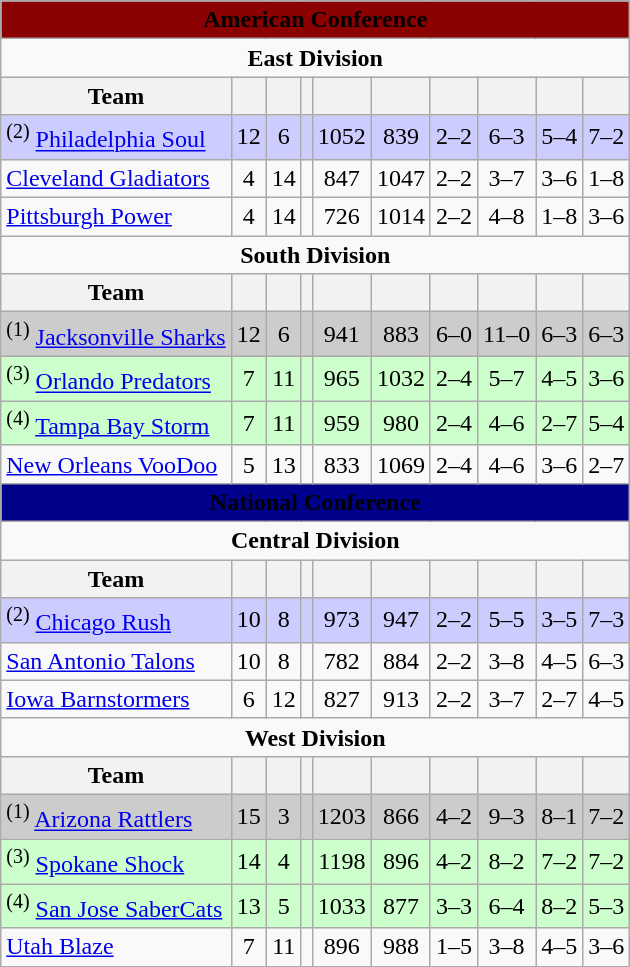<table class="wikitable">
<tr>
<td bgcolor="darkred" colspan="10" align="center"><span><strong>American Conference</strong></span></td>
</tr>
<tr>
<td colspan="10" align="center"><strong>East Division</strong></td>
</tr>
<tr>
<th align="center">Team</th>
<th align="center"></th>
<th align="center"></th>
<th align="center"></th>
<th align="center"></th>
<th align="center"></th>
<th align="center"></th>
<th align="center"></th>
<th align="center"></th>
<th align="center"></th>
</tr>
<tr bgcolor=#CCCCFF>
<td align="left"><sup>(2)</sup> <a href='#'>Philadelphia Soul</a></td>
<td align="center">12</td>
<td align="center">6</td>
<td align="center"></td>
<td align="center">1052</td>
<td align="center">839</td>
<td align="center">2–2</td>
<td align="center">6–3</td>
<td align="center">5–4</td>
<td align="center">7–2</td>
</tr>
<tr>
<td align="left"><a href='#'>Cleveland Gladiators</a></td>
<td align="center">4</td>
<td align="center">14</td>
<td align="center"></td>
<td align="center">847</td>
<td align="center">1047</td>
<td align="center">2–2</td>
<td align="center">3–7</td>
<td align="center">3–6</td>
<td align="center">1–8</td>
</tr>
<tr>
<td align="left"><a href='#'>Pittsburgh Power</a></td>
<td align="center">4</td>
<td align="center">14</td>
<td align="center"></td>
<td align="center">726</td>
<td align="center">1014</td>
<td align="center">2–2</td>
<td align="center">4–8</td>
<td align="center">1–8</td>
<td align="center">3–6</td>
</tr>
<tr>
<td colspan="10" align="center"><strong>South Division</strong></td>
</tr>
<tr>
<th align="center">Team</th>
<th align="center"></th>
<th align="center"></th>
<th align="center"></th>
<th align="center"></th>
<th align="center"></th>
<th align="center"></th>
<th align="center"></th>
<th align="center"></th>
<th align="center"></th>
</tr>
<tr bgcolor=#CCCCCC>
<td align="left"><sup>(1)</sup> <a href='#'>Jacksonville Sharks</a></td>
<td align="center">12</td>
<td align="center">6</td>
<td align="center"></td>
<td align="center">941</td>
<td align="center">883</td>
<td align="center">6–0</td>
<td align="center">11–0</td>
<td align="center">6–3</td>
<td align="center">6–3</td>
</tr>
<tr bgcolor=#CCFFCC>
<td align="left"><sup>(3)</sup> <a href='#'>Orlando Predators</a></td>
<td align="center">7</td>
<td align="center">11</td>
<td align="center"></td>
<td align="center">965</td>
<td align="center">1032</td>
<td align="center">2–4</td>
<td align="center">5–7</td>
<td align="center">4–5</td>
<td align="center">3–6</td>
</tr>
<tr bgcolor=#CCFFCC>
<td align="left"><sup>(4)</sup> <a href='#'>Tampa Bay Storm</a></td>
<td align="center">7</td>
<td align="center">11</td>
<td align="center"></td>
<td align="center">959</td>
<td align="center">980</td>
<td align="center">2–4</td>
<td align="center">4–6</td>
<td align="center">2–7</td>
<td align="center">5–4</td>
</tr>
<tr>
<td align="left"><a href='#'>New Orleans VooDoo</a></td>
<td align="center">5</td>
<td align="center">13</td>
<td align="center"></td>
<td align="center">833</td>
<td align="center">1069</td>
<td align="center">2–4</td>
<td align="center">4–6</td>
<td align="center">3–6</td>
<td align="center">2–7</td>
</tr>
<tr>
<td bgcolor="darkblue" colspan="10" align="center"><span><strong>National Conference</strong></span></td>
</tr>
<tr>
<td colspan="10" align="center"><strong>Central Division</strong></td>
</tr>
<tr>
<th align="center">Team</th>
<th align="center"></th>
<th align="center"></th>
<th align="center"></th>
<th align="center"></th>
<th align="center"></th>
<th align="center"></th>
<th align="center"></th>
<th align="center"></th>
<th align="center"></th>
</tr>
<tr bgcolor=#CCCCFF>
<td align="left"><sup>(2)</sup> <a href='#'>Chicago Rush</a></td>
<td align="center">10</td>
<td align="center">8</td>
<td align="center"></td>
<td align="center">973</td>
<td align="center">947</td>
<td align="center">2–2</td>
<td align="center">5–5</td>
<td align="center">3–5</td>
<td align="center">7–3</td>
</tr>
<tr>
<td align="left"><a href='#'>San Antonio Talons</a></td>
<td align="center">10</td>
<td align="center">8</td>
<td align="center"></td>
<td align="center">782</td>
<td align="center">884</td>
<td align="center">2–2</td>
<td align="center">3–8</td>
<td align="center">4–5</td>
<td align="center">6–3</td>
</tr>
<tr>
<td align="left"><a href='#'>Iowa Barnstormers</a></td>
<td align="center">6</td>
<td align="center">12</td>
<td align="center"></td>
<td align="center">827</td>
<td align="center">913</td>
<td align="center">2–2</td>
<td align="center">3–7</td>
<td align="center">2–7</td>
<td align="center">4–5</td>
</tr>
<tr>
<td colspan="10" align="center"><strong>West Division</strong></td>
</tr>
<tr>
<th align="center">Team</th>
<th align="center"></th>
<th align="center"></th>
<th align="center"></th>
<th align="center"></th>
<th align="center"></th>
<th align="center"></th>
<th align="center"></th>
<th align="center"></th>
<th align="center"></th>
</tr>
<tr bgcolor=#CCCCCC>
<td align="left"><sup>(1)</sup> <a href='#'>Arizona Rattlers</a></td>
<td align="center">15</td>
<td align="center">3</td>
<td align="center"></td>
<td align="center">1203</td>
<td align="center">866</td>
<td align="center">4–2</td>
<td align="center">9–3</td>
<td align="center">8–1</td>
<td align="center">7–2</td>
</tr>
<tr bgcolor=#CCFFCC>
<td align="left"><sup>(3)</sup> <a href='#'>Spokane Shock</a></td>
<td align="center">14</td>
<td align="center">4</td>
<td align="center"></td>
<td align="center">1198</td>
<td align="center">896</td>
<td align="center">4–2</td>
<td align="center">8–2</td>
<td align="center">7–2</td>
<td align="center">7–2</td>
</tr>
<tr bgcolor=#CCFFCC>
<td align="left"><sup>(4)</sup> <a href='#'>San Jose SaberCats</a></td>
<td align="center">13</td>
<td align="center">5</td>
<td align="center"></td>
<td align="center">1033</td>
<td align="center">877</td>
<td align="center">3–3</td>
<td align="center">6–4</td>
<td align="center">8–2</td>
<td align="center">5–3</td>
</tr>
<tr>
<td align="left"><a href='#'>Utah Blaze</a></td>
<td align="center">7</td>
<td align="center">11</td>
<td align="center"></td>
<td align="center">896</td>
<td align="center">988</td>
<td align="center">1–5</td>
<td align="center">3–8</td>
<td align="center">4–5</td>
<td align="center">3–6</td>
</tr>
</table>
